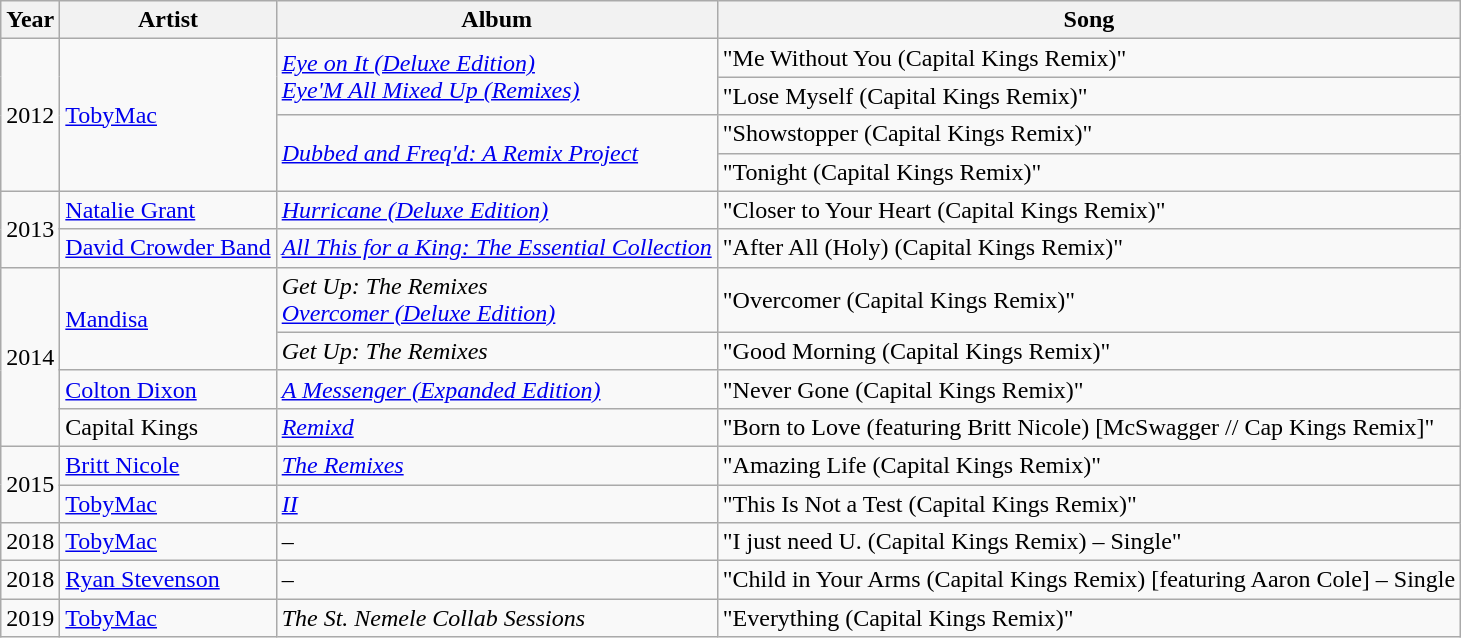<table class="wikitable">
<tr>
<th>Year</th>
<th>Artist</th>
<th>Album</th>
<th>Song</th>
</tr>
<tr>
<td rowspan="4">2012</td>
<td rowspan="4"><a href='#'>TobyMac</a></td>
<td rowspan="2"><em><a href='#'>Eye on It (Deluxe Edition)</a></em><br><em><a href='#'>Eye'M All Mixed Up (Remixes)</a></em></td>
<td>"Me Without You (Capital Kings Remix)"</td>
</tr>
<tr>
<td>"Lose Myself (Capital Kings Remix)"</td>
</tr>
<tr>
<td rowspan="2"><em><a href='#'>Dubbed and Freq'd: A Remix Project</a></em></td>
<td>"Showstopper (Capital Kings Remix)"</td>
</tr>
<tr>
<td>"Tonight (Capital Kings Remix)"</td>
</tr>
<tr>
<td rowspan="2">2013</td>
<td><a href='#'>Natalie Grant</a></td>
<td><em><a href='#'>Hurricane (Deluxe Edition)</a></em></td>
<td>"Closer to Your Heart (Capital Kings Remix)"</td>
</tr>
<tr>
<td><a href='#'>David Crowder Band</a></td>
<td><em><a href='#'>All This for a King: The Essential Collection</a></em></td>
<td>"After All (Holy) (Capital Kings Remix)"</td>
</tr>
<tr>
<td rowspan="4">2014</td>
<td rowspan="2"><a href='#'>Mandisa</a></td>
<td><em>Get Up: The Remixes</em><br><em><a href='#'>Overcomer (Deluxe Edition)</a></em></td>
<td>"Overcomer (Capital Kings Remix)"</td>
</tr>
<tr>
<td><em>Get Up: The Remixes</em></td>
<td>"Good Morning (Capital Kings Remix)"</td>
</tr>
<tr>
<td><a href='#'>Colton Dixon</a></td>
<td><em><a href='#'>A Messenger (Expanded Edition)</a></em></td>
<td>"Never Gone (Capital Kings Remix)"</td>
</tr>
<tr>
<td>Capital Kings</td>
<td><em><a href='#'>Remixd</a></em></td>
<td>"Born to Love (featuring Britt Nicole) [McSwagger // Cap Kings Remix]"</td>
</tr>
<tr>
<td rowspan="2">2015</td>
<td><a href='#'>Britt Nicole</a></td>
<td><em><a href='#'>The Remixes</a></em></td>
<td>"Amazing Life (Capital Kings Remix)"</td>
</tr>
<tr>
<td><a href='#'>TobyMac</a></td>
<td><a href='#'><em>II</em></a></td>
<td>"This Is Not a Test (Capital Kings Remix)"</td>
</tr>
<tr>
<td>2018</td>
<td><a href='#'>TobyMac</a></td>
<td>–</td>
<td>"I just need U. (Capital Kings Remix) – Single"</td>
</tr>
<tr>
<td>2018</td>
<td><a href='#'>Ryan Stevenson</a></td>
<td>–</td>
<td>"Child in Your Arms (Capital Kings Remix) [featuring Aaron Cole] – Single </td>
</tr>
<tr>
<td>2019</td>
<td><a href='#'>TobyMac</a></td>
<td><em>The St. Nemele Collab Sessions</em></td>
<td>"Everything (Capital Kings Remix)" </td>
</tr>
</table>
